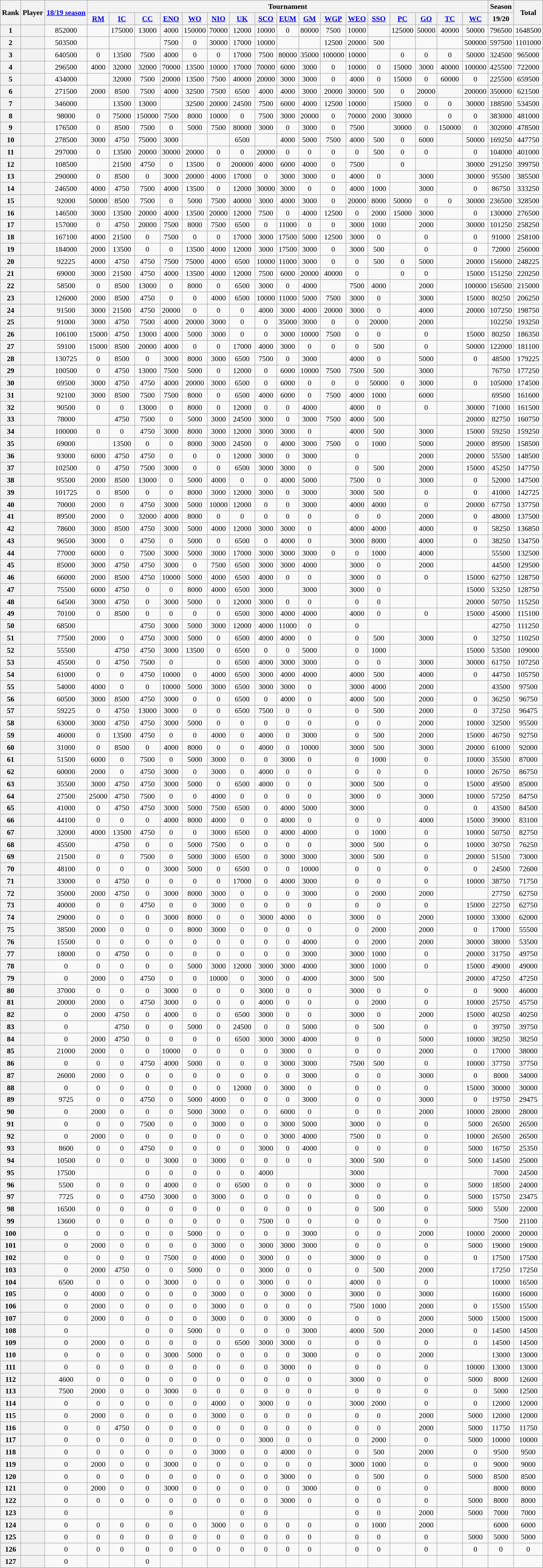<table class="wikitable sortable" style="text-align: center; font-size:90%;">
<tr>
<th rowspan="2" scope=col class=unsortable>Rank</th>
<th rowspan="2" scope=col>Player</th>
<th rowspan="2" class="unsortable"><a href='#'>18/19 season</a></th>
<th colspan="17" class="unsortable">Tournament</th>
<th class="unsortable">Season</th>
<th rowspan="2" scope=col>Total</th>
</tr>
<tr>
<th scope=col><a href='#'>RM</a></th>
<th scope=col><a href='#'>IC</a></th>
<th scope=col><a href='#'>CC</a></th>
<th scope=col><a href='#'>ENO</a></th>
<th scope=col><a href='#'>WO</a></th>
<th scope=col><a href='#'>NIO</a></th>
<th scope=col><a href='#'>UK</a></th>
<th scope=col><a href='#'>SCO</a></th>
<th scope=col><a href='#'>EUM</a></th>
<th scope=col><a href='#'>GM</a></th>
<th scope=col><a href='#'>WGP</a></th>
<th scope=col><a href='#'>WEO</a></th>
<th scope=col><a href='#'>SSO</a></th>
<th scope=col><a href='#'>PC</a></th>
<th scope=col><a href='#'>GO</a></th>
<th scope=col><a href='#'>TC</a></th>
<th scope=col><a href='#'>WC</a></th>
<th scope=col>19/20</th>
</tr>
<tr>
<th scope=row>1</th>
<th></th>
<td>852000</td>
<td></td>
<td>175000</td>
<td>13000</td>
<td>4000</td>
<td>150000</td>
<td>70000</td>
<td>12000</td>
<td>10000</td>
<td>0</td>
<td>80000</td>
<td>7500</td>
<td>10000</td>
<td></td>
<td>125000</td>
<td>50000</td>
<td>40000</td>
<td>50000</td>
<td>796500</td>
<td>1648500</td>
</tr>
<tr>
<th scope=row>2</th>
<th></th>
<td>503500</td>
<td></td>
<td></td>
<td></td>
<td>7500</td>
<td>0</td>
<td>30000</td>
<td>17000</td>
<td>10000</td>
<td></td>
<td></td>
<td>12500</td>
<td>20000</td>
<td>500</td>
<td></td>
<td></td>
<td></td>
<td>500000</td>
<td>597500</td>
<td>1101000</td>
</tr>
<tr>
<th scope=row>3</th>
<th></th>
<td>640500</td>
<td>0</td>
<td>13500</td>
<td>7500</td>
<td>4000</td>
<td>0</td>
<td>0</td>
<td>17000</td>
<td>7500</td>
<td>80000</td>
<td>35000</td>
<td>100000</td>
<td>10000</td>
<td></td>
<td>0</td>
<td>0</td>
<td>0</td>
<td>50000</td>
<td>324500</td>
<td>965000</td>
</tr>
<tr>
<th scope=row>4</th>
<th></th>
<td>296500</td>
<td>4000</td>
<td>32000</td>
<td>32000</td>
<td>70000</td>
<td>13500</td>
<td>10000</td>
<td>17000</td>
<td>70000</td>
<td>6000</td>
<td>3000</td>
<td>0</td>
<td>10000</td>
<td>0</td>
<td>15000</td>
<td>3000</td>
<td>40000</td>
<td>100000</td>
<td>425500</td>
<td>722000</td>
</tr>
<tr>
<th scope=row>5</th>
<th></th>
<td>434000</td>
<td></td>
<td>32000</td>
<td>7500</td>
<td>20000</td>
<td>13500</td>
<td>7500</td>
<td>40000</td>
<td>20000</td>
<td>3000</td>
<td>3000</td>
<td>0</td>
<td>4000</td>
<td>0</td>
<td>15000</td>
<td>0</td>
<td>60000</td>
<td>0</td>
<td>225500</td>
<td>659500</td>
</tr>
<tr>
<th scope=row>6</th>
<th></th>
<td>271500</td>
<td>2000</td>
<td>8500</td>
<td>7500</td>
<td>4000</td>
<td>32500</td>
<td>7500</td>
<td>6500</td>
<td>4000</td>
<td>4000</td>
<td>3000</td>
<td>20000</td>
<td>30000</td>
<td>500</td>
<td>0</td>
<td>20000</td>
<td></td>
<td>200000</td>
<td>350000</td>
<td>621500</td>
</tr>
<tr>
<th scope=row>7</th>
<th></th>
<td>346000</td>
<td></td>
<td>13500</td>
<td>13000</td>
<td></td>
<td>32500</td>
<td>20000</td>
<td>24500</td>
<td>7500</td>
<td>6000</td>
<td>4000</td>
<td>12500</td>
<td>10000</td>
<td></td>
<td>15000</td>
<td>0</td>
<td>0</td>
<td>30000</td>
<td>188500</td>
<td>534500</td>
</tr>
<tr>
<th scope=row>8</th>
<th></th>
<td>98000</td>
<td>0</td>
<td>75000</td>
<td>150000</td>
<td>7500</td>
<td>8000</td>
<td>10000</td>
<td>0</td>
<td>7500</td>
<td>3000</td>
<td>20000</td>
<td>0</td>
<td>70000</td>
<td>2000</td>
<td>30000</td>
<td></td>
<td>0</td>
<td>0</td>
<td>383000</td>
<td>481000</td>
</tr>
<tr>
<th scope=row>9</th>
<th></th>
<td>176500</td>
<td>0</td>
<td>8500</td>
<td>7500</td>
<td>0</td>
<td>5000</td>
<td>7500</td>
<td>80000</td>
<td>3000</td>
<td>0</td>
<td>3000</td>
<td>0</td>
<td>7500</td>
<td></td>
<td>30000</td>
<td>0</td>
<td>150000</td>
<td>0</td>
<td>302000</td>
<td>478500</td>
</tr>
<tr>
<th scope=row>10</th>
<th></th>
<td>278500</td>
<td>3000</td>
<td>4750</td>
<td>75000</td>
<td>3000</td>
<td></td>
<td></td>
<td>6500</td>
<td></td>
<td>4000</td>
<td>5000</td>
<td>7500</td>
<td>4000</td>
<td>500</td>
<td>0</td>
<td>6000</td>
<td></td>
<td>50000</td>
<td>169250</td>
<td>447750</td>
</tr>
<tr>
<th scope=row>11</th>
<th></th>
<td>297000</td>
<td>0</td>
<td>13500</td>
<td>20000</td>
<td>30000</td>
<td>20000</td>
<td>0</td>
<td>0</td>
<td>20000</td>
<td>0</td>
<td>0</td>
<td>0</td>
<td>0</td>
<td>500</td>
<td>0</td>
<td>0</td>
<td></td>
<td>0</td>
<td>104000</td>
<td>401000</td>
</tr>
<tr>
<th scope=row>12</th>
<th></th>
<td>108500</td>
<td></td>
<td>21500</td>
<td>4750</td>
<td>0</td>
<td>13500</td>
<td>0</td>
<td>200000</td>
<td>4000</td>
<td>6000</td>
<td>4000</td>
<td>0</td>
<td>7500</td>
<td></td>
<td>0</td>
<td></td>
<td></td>
<td>30000</td>
<td>291250</td>
<td>399750</td>
</tr>
<tr>
<th scope=row>13</th>
<th></th>
<td>290000</td>
<td>0</td>
<td>8500</td>
<td>0</td>
<td>3000</td>
<td>20000</td>
<td>4000</td>
<td>17000</td>
<td>0</td>
<td>3000</td>
<td>3000</td>
<td>0</td>
<td>4000</td>
<td>0</td>
<td></td>
<td>3000</td>
<td></td>
<td>30000</td>
<td>95500</td>
<td>385500</td>
</tr>
<tr>
<th scope=row>14</th>
<th></th>
<td>246500</td>
<td>4000</td>
<td>4750</td>
<td>7500</td>
<td>4000</td>
<td>13500</td>
<td>0</td>
<td>12000</td>
<td>30000</td>
<td>3000</td>
<td>0</td>
<td>0</td>
<td>4000</td>
<td>1000</td>
<td></td>
<td>3000</td>
<td></td>
<td>0</td>
<td>86750</td>
<td>333250</td>
</tr>
<tr>
<th scope=row>15</th>
<th></th>
<td>92000</td>
<td>50000</td>
<td>8500</td>
<td>7500</td>
<td>0</td>
<td>5000</td>
<td>7500</td>
<td>40000</td>
<td>3000</td>
<td>4000</td>
<td>3000</td>
<td>0</td>
<td>20000</td>
<td>8000</td>
<td>50000</td>
<td>0</td>
<td>0</td>
<td>30000</td>
<td>236500</td>
<td>328500</td>
</tr>
<tr>
<th scope=row>16</th>
<th></th>
<td>146500</td>
<td>3000</td>
<td>13500</td>
<td>20000</td>
<td>4000</td>
<td>13500</td>
<td>20000</td>
<td>12000</td>
<td>7500</td>
<td>0</td>
<td>4000</td>
<td>12500</td>
<td>0</td>
<td>2000</td>
<td>15000</td>
<td>3000</td>
<td></td>
<td>0</td>
<td>130000</td>
<td>276500</td>
</tr>
<tr>
<th scope=row>17</th>
<th></th>
<td>157000</td>
<td>0</td>
<td>4750</td>
<td>20000</td>
<td>7500</td>
<td>8000</td>
<td>7500</td>
<td>6500</td>
<td>0</td>
<td>11000</td>
<td>0</td>
<td>0</td>
<td>3000</td>
<td>1000</td>
<td></td>
<td>2000</td>
<td></td>
<td>30000</td>
<td>101250</td>
<td>258250</td>
</tr>
<tr>
<th scope=row>18</th>
<th></th>
<td>167100</td>
<td>4000</td>
<td>21500</td>
<td>0</td>
<td>7500</td>
<td>0</td>
<td>0</td>
<td>17000</td>
<td>3000</td>
<td>17500</td>
<td>5000</td>
<td>12500</td>
<td>3000</td>
<td>0</td>
<td></td>
<td>0</td>
<td></td>
<td>0</td>
<td>91000</td>
<td>258100</td>
</tr>
<tr>
<th scope=row>19</th>
<th></th>
<td>184000</td>
<td>2000</td>
<td>13500</td>
<td>0</td>
<td>0</td>
<td>13500</td>
<td>4000</td>
<td>12000</td>
<td>3000</td>
<td>17500</td>
<td>3000</td>
<td>0</td>
<td>3000</td>
<td>500</td>
<td></td>
<td>0</td>
<td></td>
<td>0</td>
<td>72000</td>
<td>256000</td>
</tr>
<tr>
<th scope=row>20</th>
<th></th>
<td>92225</td>
<td>4000</td>
<td>4750</td>
<td>4750</td>
<td>7500</td>
<td>75000</td>
<td>4000</td>
<td>6500</td>
<td>10000</td>
<td>11000</td>
<td>3000</td>
<td>0</td>
<td>0</td>
<td>500</td>
<td>0</td>
<td>5000</td>
<td></td>
<td>20000</td>
<td>156000</td>
<td>248225</td>
</tr>
<tr>
<th scope=row>21</th>
<th></th>
<td>69000</td>
<td>3000</td>
<td>21500</td>
<td>4750</td>
<td>4000</td>
<td>13500</td>
<td>4000</td>
<td>12000</td>
<td>7500</td>
<td>6000</td>
<td>20000</td>
<td>40000</td>
<td>0</td>
<td></td>
<td>0</td>
<td>0</td>
<td></td>
<td>15000</td>
<td>151250</td>
<td>220250</td>
</tr>
<tr>
<th scope=row>22</th>
<th></th>
<td>58500</td>
<td>0</td>
<td>8500</td>
<td>13000</td>
<td>0</td>
<td>8000</td>
<td>0</td>
<td>6500</td>
<td>3000</td>
<td>0</td>
<td>4000</td>
<td></td>
<td>7500</td>
<td>4000</td>
<td></td>
<td>2000</td>
<td></td>
<td>100000</td>
<td>156500</td>
<td>215000</td>
</tr>
<tr>
<th scope=row>23</th>
<th></th>
<td>126000</td>
<td>2000</td>
<td>8500</td>
<td>4750</td>
<td>0</td>
<td>0</td>
<td>4000</td>
<td>6500</td>
<td>10000</td>
<td>11000</td>
<td>5000</td>
<td>7500</td>
<td>3000</td>
<td>0</td>
<td></td>
<td>3000</td>
<td></td>
<td>15000</td>
<td>80250</td>
<td>206250</td>
</tr>
<tr>
<th scope=row>24</th>
<th></th>
<td>91500</td>
<td>3000</td>
<td>21500</td>
<td>4750</td>
<td>20000</td>
<td>0</td>
<td>0</td>
<td>0</td>
<td>4000</td>
<td>3000</td>
<td>4000</td>
<td>20000</td>
<td>3000</td>
<td>0</td>
<td></td>
<td>4000</td>
<td></td>
<td>20000</td>
<td>107250</td>
<td>198750</td>
</tr>
<tr>
<th scope=row>25</th>
<th></th>
<td>91000</td>
<td>3000</td>
<td>4750</td>
<td>7500</td>
<td>4000</td>
<td>20000</td>
<td>3000</td>
<td>0</td>
<td>0</td>
<td>35000</td>
<td>3000</td>
<td>0</td>
<td>0</td>
<td>20000</td>
<td></td>
<td>2000</td>
<td></td>
<td></td>
<td>102250</td>
<td>193250</td>
</tr>
<tr>
<th scope=row>26</th>
<th></th>
<td>106100</td>
<td>15000</td>
<td>4750</td>
<td>13000</td>
<td>4000</td>
<td>5000</td>
<td>3000</td>
<td>0</td>
<td>0</td>
<td>3000</td>
<td>10000</td>
<td>7500</td>
<td>0</td>
<td>0</td>
<td></td>
<td>0</td>
<td></td>
<td>15000</td>
<td>80250</td>
<td>186350</td>
</tr>
<tr>
<th scope=row>27</th>
<th></th>
<td>59100</td>
<td>15000</td>
<td>8500</td>
<td>20000</td>
<td>4000</td>
<td>0</td>
<td>0</td>
<td>17000</td>
<td>4000</td>
<td>3000</td>
<td>0</td>
<td>0</td>
<td>0</td>
<td>500</td>
<td></td>
<td>0</td>
<td></td>
<td>50000</td>
<td>122000</td>
<td>181100</td>
</tr>
<tr>
<th scope=row>28</th>
<th></th>
<td>130725</td>
<td>0</td>
<td>8500</td>
<td>0</td>
<td>3000</td>
<td>8000</td>
<td>3000</td>
<td>6500</td>
<td>7500</td>
<td>0</td>
<td>3000</td>
<td></td>
<td>4000</td>
<td>0</td>
<td></td>
<td>5000</td>
<td></td>
<td>0</td>
<td>48500</td>
<td>179225</td>
</tr>
<tr>
<th scope=row>29</th>
<th></th>
<td>100500</td>
<td>0</td>
<td>4750</td>
<td>13000</td>
<td>7500</td>
<td>5000</td>
<td>0</td>
<td>12000</td>
<td>0</td>
<td>6000</td>
<td>10000</td>
<td>7500</td>
<td>7500</td>
<td>500</td>
<td></td>
<td>3000</td>
<td></td>
<td></td>
<td>76750</td>
<td>177250</td>
</tr>
<tr>
<th scope=row>30</th>
<th></th>
<td>69500</td>
<td>3000</td>
<td>4750</td>
<td>4750</td>
<td>4000</td>
<td>20000</td>
<td>3000</td>
<td>6500</td>
<td>0</td>
<td>6000</td>
<td>0</td>
<td>0</td>
<td>0</td>
<td>50000</td>
<td>0</td>
<td>3000</td>
<td></td>
<td>0</td>
<td>105000</td>
<td>174500</td>
</tr>
<tr>
<th scope=row>31</th>
<th></th>
<td>92100</td>
<td>3000</td>
<td>8500</td>
<td>7500</td>
<td>7500</td>
<td>8000</td>
<td>0</td>
<td>6500</td>
<td>4000</td>
<td>6000</td>
<td>0</td>
<td>7500</td>
<td>4000</td>
<td>1000</td>
<td></td>
<td>6000</td>
<td></td>
<td></td>
<td>69500</td>
<td>161600</td>
</tr>
<tr>
<th scope=row>32</th>
<th></th>
<td>90500</td>
<td>0</td>
<td>0</td>
<td>13000</td>
<td>0</td>
<td>8000</td>
<td>0</td>
<td>12000</td>
<td>0</td>
<td>0</td>
<td>4000</td>
<td></td>
<td>4000</td>
<td>0</td>
<td></td>
<td>0</td>
<td></td>
<td>30000</td>
<td>71000</td>
<td>161500</td>
</tr>
<tr>
<th scope=row>33</th>
<th></th>
<td>78000</td>
<td></td>
<td>4750</td>
<td>7500</td>
<td>0</td>
<td>5000</td>
<td>3000</td>
<td>24500</td>
<td>3000</td>
<td>0</td>
<td>3000</td>
<td>7500</td>
<td>4000</td>
<td>500</td>
<td></td>
<td></td>
<td></td>
<td>20000</td>
<td>82750</td>
<td>160750</td>
</tr>
<tr>
<th scope=row>34</th>
<th></th>
<td>100000</td>
<td>0</td>
<td>0</td>
<td>4750</td>
<td>3000</td>
<td>8000</td>
<td>3000</td>
<td>12000</td>
<td>3000</td>
<td>3000</td>
<td>0</td>
<td></td>
<td>4000</td>
<td>500</td>
<td></td>
<td>3000</td>
<td></td>
<td>15000</td>
<td>59250</td>
<td>159250</td>
</tr>
<tr>
<th scope=row>35</th>
<th></th>
<td>69000</td>
<td></td>
<td>13500</td>
<td>0</td>
<td>0</td>
<td>8000</td>
<td>3000</td>
<td>24500</td>
<td>0</td>
<td>4000</td>
<td>3000</td>
<td>7500</td>
<td>0</td>
<td>1000</td>
<td></td>
<td>5000</td>
<td></td>
<td>20000</td>
<td>89500</td>
<td>158500</td>
</tr>
<tr>
<th scope=row>36</th>
<th></th>
<td>93000</td>
<td>6000</td>
<td>4750</td>
<td>4750</td>
<td>0</td>
<td>0</td>
<td>0</td>
<td>12000</td>
<td>3000</td>
<td>0</td>
<td>3000</td>
<td></td>
<td>0</td>
<td></td>
<td></td>
<td>2000</td>
<td></td>
<td>20000</td>
<td>55500</td>
<td>148500</td>
</tr>
<tr>
<th scope=row>37</th>
<th></th>
<td>102500</td>
<td>0</td>
<td>4750</td>
<td>7500</td>
<td>3000</td>
<td>0</td>
<td>0</td>
<td>6500</td>
<td>3000</td>
<td>3000</td>
<td>0</td>
<td></td>
<td>0</td>
<td>500</td>
<td></td>
<td>2000</td>
<td></td>
<td>15000</td>
<td>45250</td>
<td>147750</td>
</tr>
<tr>
<th scope=row>38</th>
<th></th>
<td>95500</td>
<td>2000</td>
<td>8500</td>
<td>13000</td>
<td>0</td>
<td>5000</td>
<td>4000</td>
<td>0</td>
<td>0</td>
<td>4000</td>
<td>5000</td>
<td></td>
<td>7500</td>
<td>0</td>
<td></td>
<td>3000</td>
<td></td>
<td>0</td>
<td>52000</td>
<td>147500</td>
</tr>
<tr>
<th scope=row>39</th>
<th></th>
<td>101725</td>
<td>0</td>
<td>8500</td>
<td>0</td>
<td>0</td>
<td>8000</td>
<td>3000</td>
<td>12000</td>
<td>3000</td>
<td>0</td>
<td>3000</td>
<td></td>
<td>3000</td>
<td>500</td>
<td></td>
<td>0</td>
<td></td>
<td>0</td>
<td>41000</td>
<td>142725</td>
</tr>
<tr>
<th scope=row>40</th>
<th></th>
<td>70000</td>
<td>2000</td>
<td>0</td>
<td>4750</td>
<td>3000</td>
<td>5000</td>
<td>10000</td>
<td>12000</td>
<td>0</td>
<td>0</td>
<td>3000</td>
<td></td>
<td>4000</td>
<td>4000</td>
<td></td>
<td>0</td>
<td></td>
<td>20000</td>
<td>67750</td>
<td>137750</td>
</tr>
<tr>
<th scope=row>41</th>
<th></th>
<td>89500</td>
<td>2000</td>
<td>0</td>
<td>32000</td>
<td>4000</td>
<td>8000</td>
<td>0</td>
<td>0</td>
<td>0</td>
<td>0</td>
<td>0</td>
<td></td>
<td>0</td>
<td>0</td>
<td></td>
<td>2000</td>
<td></td>
<td>0</td>
<td>48000</td>
<td>137500</td>
</tr>
<tr>
<th scope=row>42</th>
<th></th>
<td>78600</td>
<td>3000</td>
<td>8500</td>
<td>4750</td>
<td>3000</td>
<td>5000</td>
<td>4000</td>
<td>12000</td>
<td>3000</td>
<td>3000</td>
<td>0</td>
<td></td>
<td>4000</td>
<td>4000</td>
<td></td>
<td>4000</td>
<td></td>
<td>0</td>
<td>58250</td>
<td>136850</td>
</tr>
<tr>
<th scope=row>43</th>
<th></th>
<td>96500</td>
<td>3000</td>
<td>0</td>
<td>4750</td>
<td>0</td>
<td>5000</td>
<td>0</td>
<td>6500</td>
<td>0</td>
<td>4000</td>
<td>0</td>
<td></td>
<td>3000</td>
<td>8000</td>
<td></td>
<td>4000</td>
<td></td>
<td>0</td>
<td>38250</td>
<td>134750</td>
</tr>
<tr>
<th scope=row>44</th>
<th></th>
<td>77000</td>
<td>6000</td>
<td>0</td>
<td>7500</td>
<td>3000</td>
<td>5000</td>
<td>3000</td>
<td>17000</td>
<td>3000</td>
<td>3000</td>
<td>3000</td>
<td>0</td>
<td>0</td>
<td>1000</td>
<td></td>
<td>4000</td>
<td></td>
<td></td>
<td>55500</td>
<td>132500</td>
</tr>
<tr>
<th scope=row>45</th>
<th></th>
<td>85000</td>
<td>3000</td>
<td>4750</td>
<td>4750</td>
<td>3000</td>
<td>0</td>
<td>7500</td>
<td>6500</td>
<td>3000</td>
<td>3000</td>
<td>4000</td>
<td></td>
<td>3000</td>
<td>0</td>
<td></td>
<td>2000</td>
<td></td>
<td></td>
<td>44500</td>
<td>129500</td>
</tr>
<tr>
<th scope=row>46</th>
<th></th>
<td>66000</td>
<td>2000</td>
<td>8500</td>
<td>4750</td>
<td>10000</td>
<td>5000</td>
<td>4000</td>
<td>6500</td>
<td>4000</td>
<td>0</td>
<td>0</td>
<td></td>
<td>3000</td>
<td>0</td>
<td></td>
<td>0</td>
<td></td>
<td>15000</td>
<td>62750</td>
<td>128750</td>
</tr>
<tr>
<th scope=row>47</th>
<th></th>
<td>75500</td>
<td>6000</td>
<td>4750</td>
<td>0</td>
<td>0</td>
<td>8000</td>
<td>4000</td>
<td>6500</td>
<td>3000</td>
<td></td>
<td>3000</td>
<td></td>
<td>3000</td>
<td>0</td>
<td></td>
<td></td>
<td></td>
<td>15000</td>
<td>53250</td>
<td>128750</td>
</tr>
<tr>
<th scope=row>48</th>
<th></th>
<td>64500</td>
<td>3000</td>
<td>4750</td>
<td>0</td>
<td>3000</td>
<td>5000</td>
<td>0</td>
<td>12000</td>
<td>3000</td>
<td>0</td>
<td>0</td>
<td></td>
<td>0</td>
<td>0</td>
<td></td>
<td></td>
<td></td>
<td>20000</td>
<td>50750</td>
<td>115250</td>
</tr>
<tr>
<th scope=row>49</th>
<th></th>
<td>70100</td>
<td>0</td>
<td>8500</td>
<td>0</td>
<td>0</td>
<td>0</td>
<td>0</td>
<td>6500</td>
<td>3000</td>
<td>4000</td>
<td>4000</td>
<td></td>
<td>4000</td>
<td>0</td>
<td></td>
<td>0</td>
<td></td>
<td>15000</td>
<td>45000</td>
<td>115100</td>
</tr>
<tr>
<th scope=row>50</th>
<th></th>
<td>68500</td>
<td></td>
<td></td>
<td>4750</td>
<td>3000</td>
<td>5000</td>
<td>3000</td>
<td>12000</td>
<td>4000</td>
<td>11000</td>
<td>0</td>
<td></td>
<td>0</td>
<td></td>
<td></td>
<td></td>
<td></td>
<td></td>
<td>42750</td>
<td>111250</td>
</tr>
<tr>
<th scope=row>51</th>
<th></th>
<td>77500</td>
<td>2000</td>
<td>0</td>
<td>4750</td>
<td>3000</td>
<td>5000</td>
<td>0</td>
<td>6500</td>
<td>4000</td>
<td>4000</td>
<td>0</td>
<td></td>
<td>0</td>
<td>500</td>
<td></td>
<td>3000</td>
<td></td>
<td>0</td>
<td>32750</td>
<td>110250</td>
</tr>
<tr>
<th scope=row>52</th>
<th></th>
<td>55500</td>
<td></td>
<td>4750</td>
<td>4750</td>
<td>3000</td>
<td>13500</td>
<td>0</td>
<td>6500</td>
<td>0</td>
<td>0</td>
<td>5000</td>
<td></td>
<td>0</td>
<td>1000</td>
<td></td>
<td></td>
<td></td>
<td>15000</td>
<td>53500</td>
<td>109000</td>
</tr>
<tr>
<th scope=row>53</th>
<th></th>
<td>45500</td>
<td>0</td>
<td>4750</td>
<td>7500</td>
<td>0</td>
<td></td>
<td>0</td>
<td>6500</td>
<td>4000</td>
<td>3000</td>
<td>3000</td>
<td></td>
<td>0</td>
<td>0</td>
<td></td>
<td>3000</td>
<td></td>
<td>30000</td>
<td>61750</td>
<td>107250</td>
</tr>
<tr>
<th scope=row>54</th>
<th></th>
<td>61000</td>
<td>0</td>
<td>0</td>
<td>4750</td>
<td>10000</td>
<td>0</td>
<td>4000</td>
<td>6500</td>
<td>3000</td>
<td>4000</td>
<td>4000</td>
<td></td>
<td>4000</td>
<td>500</td>
<td></td>
<td>4000</td>
<td></td>
<td>0</td>
<td>44750</td>
<td>105750</td>
</tr>
<tr>
<th scope=row>55</th>
<th></th>
<td>54000</td>
<td>4000</td>
<td>0</td>
<td>0</td>
<td>10000</td>
<td>5000</td>
<td>3000</td>
<td>6500</td>
<td>3000</td>
<td>3000</td>
<td>0</td>
<td></td>
<td>3000</td>
<td>4000</td>
<td></td>
<td>2000</td>
<td></td>
<td></td>
<td>43500</td>
<td>97500</td>
</tr>
<tr>
<th scope=row>56</th>
<th></th>
<td>60500</td>
<td>3000</td>
<td>8500</td>
<td>4750</td>
<td>3000</td>
<td>0</td>
<td>0</td>
<td>6500</td>
<td>0</td>
<td>4000</td>
<td>0</td>
<td></td>
<td>4000</td>
<td>500</td>
<td></td>
<td>2000</td>
<td></td>
<td>0</td>
<td>36250</td>
<td>96750</td>
</tr>
<tr>
<th scope=row>57</th>
<th></th>
<td>59225</td>
<td>0</td>
<td>4750</td>
<td>13000</td>
<td>3000</td>
<td>0</td>
<td>0</td>
<td>6500</td>
<td>7500</td>
<td>0</td>
<td>0</td>
<td></td>
<td>0</td>
<td>500</td>
<td></td>
<td>2000</td>
<td></td>
<td>0</td>
<td>37250</td>
<td>96475</td>
</tr>
<tr>
<th scope=row>58</th>
<th></th>
<td>63000</td>
<td>3000</td>
<td>4750</td>
<td>4750</td>
<td>3000</td>
<td>5000</td>
<td>0</td>
<td>0</td>
<td>0</td>
<td>0</td>
<td>0</td>
<td></td>
<td>0</td>
<td>0</td>
<td></td>
<td>2000</td>
<td></td>
<td>10000</td>
<td>32500</td>
<td>95500</td>
</tr>
<tr>
<th scope=row>59</th>
<th></th>
<td>46000</td>
<td>0</td>
<td>13500</td>
<td>4750</td>
<td>0</td>
<td>0</td>
<td>4000</td>
<td>0</td>
<td>4000</td>
<td>0</td>
<td>3000</td>
<td></td>
<td>0</td>
<td>500</td>
<td></td>
<td>2000</td>
<td></td>
<td>15000</td>
<td>46750</td>
<td>92750</td>
</tr>
<tr>
<th scope=row>60</th>
<th></th>
<td>31000</td>
<td>0</td>
<td>8500</td>
<td>0</td>
<td>4000</td>
<td>8000</td>
<td>0</td>
<td>0</td>
<td>4000</td>
<td>0</td>
<td>10000</td>
<td></td>
<td>3000</td>
<td>500</td>
<td></td>
<td>3000</td>
<td></td>
<td>20000</td>
<td>61000</td>
<td>92000</td>
</tr>
<tr>
<th scope=row>61</th>
<th></th>
<td>51500</td>
<td>6000</td>
<td>0</td>
<td>7500</td>
<td>0</td>
<td>5000</td>
<td>3000</td>
<td>0</td>
<td>0</td>
<td>3000</td>
<td>0</td>
<td></td>
<td>0</td>
<td>1000</td>
<td></td>
<td>0</td>
<td></td>
<td>10000</td>
<td>35500</td>
<td>87000</td>
</tr>
<tr>
<th scope=row>62</th>
<th></th>
<td>60000</td>
<td>2000</td>
<td>0</td>
<td>4750</td>
<td>3000</td>
<td>0</td>
<td>3000</td>
<td>0</td>
<td>4000</td>
<td>0</td>
<td>0</td>
<td></td>
<td>0</td>
<td>0</td>
<td></td>
<td>0</td>
<td></td>
<td>10000</td>
<td>26750</td>
<td>86750</td>
</tr>
<tr>
<th scope=row>63</th>
<th></th>
<td>35500</td>
<td>3000</td>
<td>4750</td>
<td>4750</td>
<td>3000</td>
<td>5000</td>
<td>0</td>
<td>6500</td>
<td>4000</td>
<td>0</td>
<td>0</td>
<td></td>
<td>3000</td>
<td>500</td>
<td></td>
<td>0</td>
<td></td>
<td>15000</td>
<td>49500</td>
<td>85000</td>
</tr>
<tr>
<th scope=row>64</th>
<th></th>
<td>27500</td>
<td>25000</td>
<td>4750</td>
<td>7500</td>
<td>0</td>
<td>0</td>
<td>4000</td>
<td>0</td>
<td>0</td>
<td>0</td>
<td>0</td>
<td></td>
<td>3000</td>
<td>0</td>
<td></td>
<td>3000</td>
<td></td>
<td>10000</td>
<td>57250</td>
<td>84750</td>
</tr>
<tr>
<th scope=row>65</th>
<th></th>
<td>41000</td>
<td>0</td>
<td>4750</td>
<td>4750</td>
<td>3000</td>
<td>5000</td>
<td>7500</td>
<td>6500</td>
<td>0</td>
<td>4000</td>
<td>5000</td>
<td></td>
<td>3000</td>
<td></td>
<td></td>
<td>0</td>
<td></td>
<td>0</td>
<td>43500</td>
<td>84500</td>
</tr>
<tr>
<th scope=row>66</th>
<th></th>
<td>44100</td>
<td>0</td>
<td>0</td>
<td>0</td>
<td>4000</td>
<td>8000</td>
<td>4000</td>
<td>0</td>
<td>0</td>
<td>4000</td>
<td>0</td>
<td></td>
<td>0</td>
<td>0</td>
<td></td>
<td>4000</td>
<td></td>
<td>15000</td>
<td>39000</td>
<td>83100</td>
</tr>
<tr>
<th scope=row>67</th>
<th></th>
<td>32000</td>
<td>4000</td>
<td>13500</td>
<td>4750</td>
<td>0</td>
<td>0</td>
<td>3000</td>
<td>6500</td>
<td>0</td>
<td>4000</td>
<td>4000</td>
<td></td>
<td>0</td>
<td>1000</td>
<td></td>
<td>0</td>
<td></td>
<td>10000</td>
<td>50750</td>
<td>82750</td>
</tr>
<tr>
<th scope=row>68</th>
<th></th>
<td>45500</td>
<td></td>
<td>4750</td>
<td>0</td>
<td>0</td>
<td>5000</td>
<td>7500</td>
<td>0</td>
<td>0</td>
<td>0</td>
<td>0</td>
<td></td>
<td>3000</td>
<td>500</td>
<td></td>
<td>0</td>
<td></td>
<td>10000</td>
<td>30750</td>
<td>76250</td>
</tr>
<tr>
<th scope=row>69</th>
<th></th>
<td>21500</td>
<td>0</td>
<td>0</td>
<td>7500</td>
<td>0</td>
<td>5000</td>
<td>3000</td>
<td>6500</td>
<td>0</td>
<td>3000</td>
<td>3000</td>
<td></td>
<td>3000</td>
<td>500</td>
<td></td>
<td>0</td>
<td></td>
<td>20000</td>
<td>51500</td>
<td>73000</td>
</tr>
<tr>
<th scope=row>70</th>
<th></th>
<td>48100</td>
<td>0</td>
<td>0</td>
<td>0</td>
<td>3000</td>
<td>5000</td>
<td>0</td>
<td>6500</td>
<td>0</td>
<td>0</td>
<td>10000</td>
<td></td>
<td>0</td>
<td>0</td>
<td></td>
<td>0</td>
<td></td>
<td>0</td>
<td>24500</td>
<td>72600</td>
</tr>
<tr>
<th scope=row>71</th>
<th></th>
<td>33000</td>
<td>0</td>
<td>4750</td>
<td>0</td>
<td>0</td>
<td>0</td>
<td>0</td>
<td>17000</td>
<td>0</td>
<td>4000</td>
<td>3000</td>
<td></td>
<td>0</td>
<td>0</td>
<td></td>
<td>0</td>
<td></td>
<td>10000</td>
<td>38750</td>
<td>71750</td>
</tr>
<tr>
<th scope=row>72</th>
<th></th>
<td>35000</td>
<td>2000</td>
<td>4750</td>
<td>0</td>
<td>3000</td>
<td>8000</td>
<td>3000</td>
<td>0</td>
<td>0</td>
<td>0</td>
<td>3000</td>
<td></td>
<td>0</td>
<td>2000</td>
<td></td>
<td>2000</td>
<td></td>
<td></td>
<td>27750</td>
<td>62750</td>
</tr>
<tr>
<th scope=row>73</th>
<th></th>
<td>40000</td>
<td>0</td>
<td>0</td>
<td>4750</td>
<td>0</td>
<td>0</td>
<td>3000</td>
<td>0</td>
<td>0</td>
<td>0</td>
<td>0</td>
<td></td>
<td>0</td>
<td>0</td>
<td></td>
<td>0</td>
<td></td>
<td>15000</td>
<td>22750</td>
<td>62750</td>
</tr>
<tr>
<th scope=row>74</th>
<th></th>
<td>29000</td>
<td>0</td>
<td>0</td>
<td>0</td>
<td>3000</td>
<td>8000</td>
<td>0</td>
<td>0</td>
<td>3000</td>
<td>4000</td>
<td>0</td>
<td></td>
<td>3000</td>
<td>0</td>
<td></td>
<td>2000</td>
<td></td>
<td>10000</td>
<td>33000</td>
<td>62000</td>
</tr>
<tr>
<th scope=row>75</th>
<th></th>
<td>38500</td>
<td>2000</td>
<td>0</td>
<td>0</td>
<td>0</td>
<td>8000</td>
<td>3000</td>
<td>0</td>
<td>0</td>
<td>0</td>
<td>0</td>
<td></td>
<td>0</td>
<td>2000</td>
<td></td>
<td>2000</td>
<td></td>
<td>0</td>
<td>17000</td>
<td>55500</td>
</tr>
<tr>
<th scope=row>76</th>
<th></th>
<td>15500</td>
<td>0</td>
<td>0</td>
<td>0</td>
<td>0</td>
<td>0</td>
<td>0</td>
<td>0</td>
<td>0</td>
<td>0</td>
<td>4000</td>
<td></td>
<td>0</td>
<td>2000</td>
<td></td>
<td>2000</td>
<td></td>
<td>30000</td>
<td>38000</td>
<td>53500</td>
</tr>
<tr>
<th scope=row>77</th>
<th></th>
<td>18000</td>
<td>0</td>
<td>4750</td>
<td>0</td>
<td>0</td>
<td>0</td>
<td>0</td>
<td>0</td>
<td>0</td>
<td>0</td>
<td>3000</td>
<td></td>
<td>3000</td>
<td>1000</td>
<td></td>
<td>0</td>
<td></td>
<td>20000</td>
<td>31750</td>
<td>49750</td>
</tr>
<tr>
<th scope=row>78</th>
<th></th>
<td>0</td>
<td>0</td>
<td>0</td>
<td>0</td>
<td>0</td>
<td>5000</td>
<td>3000</td>
<td>12000</td>
<td>3000</td>
<td>3000</td>
<td>4000</td>
<td></td>
<td>3000</td>
<td>1000</td>
<td></td>
<td>0</td>
<td></td>
<td>15000</td>
<td>49000</td>
<td>49000</td>
</tr>
<tr>
<th scope=row>79</th>
<th></th>
<td>0</td>
<td>2000</td>
<td>0</td>
<td>4750</td>
<td>0</td>
<td>0</td>
<td>10000</td>
<td>0</td>
<td>3000</td>
<td>0</td>
<td>4000</td>
<td></td>
<td>3000</td>
<td>500</td>
<td></td>
<td></td>
<td></td>
<td>20000</td>
<td>47250</td>
<td>47250</td>
</tr>
<tr>
<th scope=row>80</th>
<th></th>
<td>37000</td>
<td>0</td>
<td>0</td>
<td>0</td>
<td>3000</td>
<td>0</td>
<td>0</td>
<td>0</td>
<td>3000</td>
<td>0</td>
<td>0</td>
<td></td>
<td>3000</td>
<td>0</td>
<td></td>
<td>0</td>
<td></td>
<td>0</td>
<td>9000</td>
<td>46000</td>
</tr>
<tr>
<th scope=row>81</th>
<th></th>
<td>20000</td>
<td>2000</td>
<td>0</td>
<td>4750</td>
<td>3000</td>
<td>0</td>
<td>0</td>
<td>0</td>
<td>4000</td>
<td>0</td>
<td>0</td>
<td></td>
<td>0</td>
<td>2000</td>
<td></td>
<td>0</td>
<td></td>
<td>10000</td>
<td>25750</td>
<td>45750</td>
</tr>
<tr>
<th scope=row>82</th>
<th></th>
<td>0</td>
<td>2000</td>
<td>4750</td>
<td>0</td>
<td>4000</td>
<td>0</td>
<td>0</td>
<td>6500</td>
<td>3000</td>
<td>0</td>
<td>0</td>
<td></td>
<td>3000</td>
<td>0</td>
<td></td>
<td>2000</td>
<td></td>
<td>15000</td>
<td>40250</td>
<td>40250</td>
</tr>
<tr>
<th scope=row>83</th>
<th></th>
<td>0</td>
<td></td>
<td>4750</td>
<td>0</td>
<td>0</td>
<td>5000</td>
<td>0</td>
<td>24500</td>
<td>0</td>
<td>0</td>
<td>5000</td>
<td></td>
<td>0</td>
<td>500</td>
<td></td>
<td>0</td>
<td></td>
<td>0</td>
<td>39750</td>
<td>39750</td>
</tr>
<tr>
<th scope=row>84</th>
<th></th>
<td>0</td>
<td>2000</td>
<td>4750</td>
<td>0</td>
<td>0</td>
<td>0</td>
<td>0</td>
<td>6500</td>
<td>3000</td>
<td>3000</td>
<td>4000</td>
<td></td>
<td>0</td>
<td>0</td>
<td></td>
<td>5000</td>
<td></td>
<td>10000</td>
<td>38250</td>
<td>38250</td>
</tr>
<tr>
<th scope=row>85</th>
<th></th>
<td>21000</td>
<td>2000</td>
<td>0</td>
<td>0</td>
<td>10000</td>
<td>0</td>
<td>0</td>
<td>0</td>
<td>0</td>
<td>3000</td>
<td>0</td>
<td></td>
<td>0</td>
<td>0</td>
<td></td>
<td>2000</td>
<td></td>
<td>0</td>
<td>17000</td>
<td>38000</td>
</tr>
<tr>
<th scope=row>86</th>
<th></th>
<td>0</td>
<td>0</td>
<td>0</td>
<td>4750</td>
<td>4000</td>
<td>5000</td>
<td>0</td>
<td>0</td>
<td>0</td>
<td>3000</td>
<td>3000</td>
<td></td>
<td>7500</td>
<td>500</td>
<td></td>
<td>0</td>
<td></td>
<td>10000</td>
<td>37750</td>
<td>37750</td>
</tr>
<tr>
<th scope=row>87</th>
<th></th>
<td>26000</td>
<td>2000</td>
<td>0</td>
<td>0</td>
<td>0</td>
<td>0</td>
<td>0</td>
<td>0</td>
<td>0</td>
<td>0</td>
<td>3000</td>
<td></td>
<td>0</td>
<td>0</td>
<td></td>
<td>3000</td>
<td></td>
<td>0</td>
<td>8000</td>
<td>34000</td>
</tr>
<tr>
<th scope=row>88</th>
<th></th>
<td>0</td>
<td>0</td>
<td>0</td>
<td>0</td>
<td>0</td>
<td>0</td>
<td>0</td>
<td>12000</td>
<td>0</td>
<td>3000</td>
<td>0</td>
<td></td>
<td>0</td>
<td>0</td>
<td></td>
<td>0</td>
<td></td>
<td>15000</td>
<td>30000</td>
<td>30000</td>
</tr>
<tr>
<th scope=row>89</th>
<th></th>
<td>9725</td>
<td>0</td>
<td>0</td>
<td>4750</td>
<td>0</td>
<td>5000</td>
<td>4000</td>
<td>0</td>
<td>0</td>
<td>0</td>
<td>3000</td>
<td></td>
<td>0</td>
<td>0</td>
<td></td>
<td>3000</td>
<td></td>
<td>0</td>
<td>19750</td>
<td>29475</td>
</tr>
<tr>
<th scope=row>90</th>
<th></th>
<td>0</td>
<td>2000</td>
<td>0</td>
<td>0</td>
<td>0</td>
<td>5000</td>
<td>3000</td>
<td>0</td>
<td>0</td>
<td>6000</td>
<td>0</td>
<td></td>
<td>0</td>
<td>0</td>
<td></td>
<td>2000</td>
<td></td>
<td>10000</td>
<td>28000</td>
<td>28000</td>
</tr>
<tr>
<th scope=row>91</th>
<th></th>
<td>0</td>
<td>0</td>
<td>0</td>
<td>7500</td>
<td>0</td>
<td>0</td>
<td>3000</td>
<td>0</td>
<td>0</td>
<td>3000</td>
<td>5000</td>
<td></td>
<td>3000</td>
<td>0</td>
<td></td>
<td>0</td>
<td></td>
<td>5000</td>
<td>26500</td>
<td>26500</td>
</tr>
<tr>
<th scope=row>92</th>
<th></th>
<td>0</td>
<td>2000</td>
<td>0</td>
<td>0</td>
<td>0</td>
<td>0</td>
<td>0</td>
<td>0</td>
<td>0</td>
<td>3000</td>
<td>4000</td>
<td></td>
<td>7500</td>
<td>0</td>
<td></td>
<td>0</td>
<td></td>
<td>10000</td>
<td>26500</td>
<td>26500</td>
</tr>
<tr>
<th scope=row>93</th>
<th></th>
<td>8600</td>
<td>0</td>
<td>0</td>
<td>4750</td>
<td>0</td>
<td>0</td>
<td>0</td>
<td>0</td>
<td>3000</td>
<td>0</td>
<td>4000</td>
<td></td>
<td>0</td>
<td>0</td>
<td></td>
<td>0</td>
<td></td>
<td>5000</td>
<td>16750</td>
<td>25350</td>
</tr>
<tr>
<th scope=row>94</th>
<th></th>
<td>10500</td>
<td>0</td>
<td>0</td>
<td>0</td>
<td>3000</td>
<td>0</td>
<td>3000</td>
<td>0</td>
<td>0</td>
<td>0</td>
<td>0</td>
<td></td>
<td>3000</td>
<td>500</td>
<td></td>
<td>0</td>
<td></td>
<td>5000</td>
<td>14500</td>
<td>25000</td>
</tr>
<tr>
<th scope=row>95</th>
<th></th>
<td>17500</td>
<td></td>
<td></td>
<td>0</td>
<td>0</td>
<td>0</td>
<td>0</td>
<td>0</td>
<td>4000</td>
<td></td>
<td></td>
<td></td>
<td>3000</td>
<td></td>
<td></td>
<td></td>
<td></td>
<td></td>
<td>7000</td>
<td>24500</td>
</tr>
<tr>
<th scope=row>96</th>
<th></th>
<td>5500</td>
<td>0</td>
<td>0</td>
<td>0</td>
<td>4000</td>
<td>0</td>
<td>0</td>
<td>6500</td>
<td>0</td>
<td>0</td>
<td>0</td>
<td></td>
<td>3000</td>
<td>0</td>
<td></td>
<td>0</td>
<td></td>
<td>5000</td>
<td>18500</td>
<td>24000</td>
</tr>
<tr>
<th scope=row>97</th>
<th></th>
<td>7725</td>
<td>0</td>
<td>0</td>
<td>4750</td>
<td>3000</td>
<td>0</td>
<td>3000</td>
<td>0</td>
<td>0</td>
<td>0</td>
<td>0</td>
<td></td>
<td>0</td>
<td>0</td>
<td></td>
<td>0</td>
<td></td>
<td>5000</td>
<td>15750</td>
<td>23475</td>
</tr>
<tr>
<th scope=row>98</th>
<th></th>
<td>16500</td>
<td>0</td>
<td>0</td>
<td>0</td>
<td>0</td>
<td>0</td>
<td>0</td>
<td>0</td>
<td>0</td>
<td>0</td>
<td>0</td>
<td></td>
<td>0</td>
<td>500</td>
<td></td>
<td>0</td>
<td></td>
<td>5000</td>
<td>5500</td>
<td>22000</td>
</tr>
<tr>
<th scope=row>99</th>
<th></th>
<td>13600</td>
<td>0</td>
<td>0</td>
<td>0</td>
<td>0</td>
<td>0</td>
<td>0</td>
<td>0</td>
<td>7500</td>
<td>0</td>
<td>0</td>
<td></td>
<td>0</td>
<td>0</td>
<td></td>
<td>0</td>
<td></td>
<td></td>
<td>7500</td>
<td>21100</td>
</tr>
<tr>
<th scope=row>100</th>
<th></th>
<td>0</td>
<td>0</td>
<td>0</td>
<td>0</td>
<td>0</td>
<td>5000</td>
<td>0</td>
<td>0</td>
<td>0</td>
<td>0</td>
<td>3000</td>
<td></td>
<td>0</td>
<td>0</td>
<td></td>
<td>2000</td>
<td></td>
<td>10000</td>
<td>20000</td>
<td>20000</td>
</tr>
<tr>
<th scope=row>101</th>
<th></th>
<td>0</td>
<td>2000</td>
<td>0</td>
<td>0</td>
<td>0</td>
<td>0</td>
<td>3000</td>
<td>0</td>
<td>3000</td>
<td>3000</td>
<td>3000</td>
<td></td>
<td>0</td>
<td>0</td>
<td></td>
<td>0</td>
<td></td>
<td>5000</td>
<td>19000</td>
<td>19000</td>
</tr>
<tr>
<th scope=row>102</th>
<th></th>
<td>0</td>
<td>0</td>
<td>0</td>
<td>0</td>
<td>7500</td>
<td>0</td>
<td>4000</td>
<td>0</td>
<td>3000</td>
<td>0</td>
<td>0</td>
<td></td>
<td>3000</td>
<td>0</td>
<td></td>
<td>0</td>
<td></td>
<td>0</td>
<td>17500</td>
<td>17500</td>
</tr>
<tr>
<th scope=row>103</th>
<th></th>
<td>0</td>
<td>2000</td>
<td>4750</td>
<td>0</td>
<td>0</td>
<td>5000</td>
<td>0</td>
<td>0</td>
<td>3000</td>
<td>0</td>
<td>0</td>
<td></td>
<td>0</td>
<td>500</td>
<td></td>
<td>2000</td>
<td></td>
<td></td>
<td>17250</td>
<td>17250</td>
</tr>
<tr>
<th scope=row>104</th>
<th></th>
<td>6500</td>
<td>0</td>
<td>0</td>
<td>0</td>
<td>3000</td>
<td>0</td>
<td>0</td>
<td>0</td>
<td>3000</td>
<td>0</td>
<td>0</td>
<td></td>
<td>4000</td>
<td>0</td>
<td></td>
<td>0</td>
<td></td>
<td></td>
<td>10000</td>
<td>16500</td>
</tr>
<tr>
<th scope=row>105</th>
<th></th>
<td>0</td>
<td>4000</td>
<td>0</td>
<td>0</td>
<td>0</td>
<td>0</td>
<td>3000</td>
<td>0</td>
<td>0</td>
<td>3000</td>
<td>0</td>
<td></td>
<td>3000</td>
<td>0</td>
<td></td>
<td>3000</td>
<td></td>
<td></td>
<td>16000</td>
<td>16000</td>
</tr>
<tr>
<th scope=row>106</th>
<th></th>
<td>0</td>
<td>2000</td>
<td>0</td>
<td>0</td>
<td>0</td>
<td>0</td>
<td>3000</td>
<td>0</td>
<td>0</td>
<td>0</td>
<td>0</td>
<td></td>
<td>7500</td>
<td>1000</td>
<td></td>
<td>2000</td>
<td></td>
<td>0</td>
<td>15500</td>
<td>15500</td>
</tr>
<tr>
<th scope=row>107</th>
<th></th>
<td>0</td>
<td>2000</td>
<td>0</td>
<td>0</td>
<td>0</td>
<td>0</td>
<td>3000</td>
<td>0</td>
<td>0</td>
<td>3000</td>
<td>0</td>
<td></td>
<td>0</td>
<td>0</td>
<td></td>
<td>2000</td>
<td></td>
<td>5000</td>
<td>15000</td>
<td>15000</td>
</tr>
<tr>
<th scope=row>108</th>
<th></th>
<td>0</td>
<td></td>
<td></td>
<td>0</td>
<td>0</td>
<td>5000</td>
<td>0</td>
<td>0</td>
<td>0</td>
<td>0</td>
<td>3000</td>
<td></td>
<td>4000</td>
<td>500</td>
<td></td>
<td>2000</td>
<td></td>
<td>0</td>
<td>14500</td>
<td>14500</td>
</tr>
<tr>
<th scope=row>109</th>
<th></th>
<td>0</td>
<td>2000</td>
<td>0</td>
<td>0</td>
<td>0</td>
<td>0</td>
<td>0</td>
<td>6500</td>
<td>3000</td>
<td>3000</td>
<td>0</td>
<td></td>
<td>0</td>
<td>0</td>
<td></td>
<td>0</td>
<td></td>
<td>0</td>
<td>14500</td>
<td>14500</td>
</tr>
<tr>
<th scope=row>110</th>
<th></th>
<td>0</td>
<td>0</td>
<td>0</td>
<td>0</td>
<td>3000</td>
<td>5000</td>
<td>0</td>
<td>0</td>
<td>0</td>
<td>0</td>
<td>3000</td>
<td></td>
<td>0</td>
<td>0</td>
<td></td>
<td>2000</td>
<td></td>
<td></td>
<td>13000</td>
<td>13000</td>
</tr>
<tr>
<th scope=row>111</th>
<th></th>
<td>0</td>
<td>0</td>
<td>0</td>
<td>0</td>
<td>0</td>
<td>0</td>
<td>0</td>
<td>0</td>
<td>0</td>
<td>3000</td>
<td>0</td>
<td></td>
<td>0</td>
<td>0</td>
<td></td>
<td>0</td>
<td></td>
<td>10000</td>
<td>13000</td>
<td>13000</td>
</tr>
<tr>
<th scope=row>112</th>
<th></th>
<td>4600</td>
<td>0</td>
<td>0</td>
<td>0</td>
<td>0</td>
<td>0</td>
<td>0</td>
<td>0</td>
<td>0</td>
<td>0</td>
<td>0</td>
<td></td>
<td>3000</td>
<td>0</td>
<td></td>
<td>0</td>
<td></td>
<td>5000</td>
<td>8000</td>
<td>12600</td>
</tr>
<tr>
<th scope=row>113</th>
<th></th>
<td>7500</td>
<td>2000</td>
<td>0</td>
<td>0</td>
<td>3000</td>
<td>0</td>
<td>0</td>
<td>0</td>
<td>0</td>
<td>0</td>
<td>0</td>
<td></td>
<td>0</td>
<td>0</td>
<td></td>
<td>0</td>
<td></td>
<td>0</td>
<td>5000</td>
<td>12500</td>
</tr>
<tr>
<th scope=row>114</th>
<th></th>
<td>0</td>
<td>0</td>
<td>0</td>
<td>0</td>
<td>0</td>
<td>0</td>
<td>4000</td>
<td>0</td>
<td>3000</td>
<td>0</td>
<td>0</td>
<td></td>
<td>3000</td>
<td>2000</td>
<td></td>
<td>0</td>
<td></td>
<td>0</td>
<td>12000</td>
<td>12000</td>
</tr>
<tr>
<th scope=row>115</th>
<th></th>
<td>0</td>
<td>2000</td>
<td>0</td>
<td>0</td>
<td>0</td>
<td>0</td>
<td>3000</td>
<td>0</td>
<td>0</td>
<td>0</td>
<td>0</td>
<td></td>
<td>0</td>
<td>0</td>
<td></td>
<td>2000</td>
<td></td>
<td>5000</td>
<td>12000</td>
<td>12000</td>
</tr>
<tr>
<th scope=row>116</th>
<th></th>
<td>0</td>
<td>0</td>
<td>4750</td>
<td>0</td>
<td>0</td>
<td>0</td>
<td>0</td>
<td>0</td>
<td>0</td>
<td>0</td>
<td>0</td>
<td></td>
<td>0</td>
<td>0</td>
<td></td>
<td>2000</td>
<td></td>
<td>5000</td>
<td>11750</td>
<td>11750</td>
</tr>
<tr>
<th scope=row>117</th>
<th></th>
<td>0</td>
<td>0</td>
<td>0</td>
<td>0</td>
<td>0</td>
<td>0</td>
<td>0</td>
<td>0</td>
<td>3000</td>
<td>0</td>
<td>0</td>
<td></td>
<td>0</td>
<td>2000</td>
<td></td>
<td>0</td>
<td></td>
<td>5000</td>
<td>10000</td>
<td>10000</td>
</tr>
<tr>
<th scope=row>118</th>
<th></th>
<td>0</td>
<td>0</td>
<td>0</td>
<td>0</td>
<td>0</td>
<td>0</td>
<td>3000</td>
<td>0</td>
<td>0</td>
<td>4000</td>
<td>0</td>
<td></td>
<td>0</td>
<td>500</td>
<td></td>
<td>2000</td>
<td></td>
<td>0</td>
<td>9500</td>
<td>9500</td>
</tr>
<tr>
<th scope=row>119</th>
<th></th>
<td>0</td>
<td>2000</td>
<td>0</td>
<td>0</td>
<td>3000</td>
<td>0</td>
<td>0</td>
<td>0</td>
<td>0</td>
<td>0</td>
<td>0</td>
<td></td>
<td>3000</td>
<td>1000</td>
<td></td>
<td>0</td>
<td></td>
<td>0</td>
<td>9000</td>
<td>9000</td>
</tr>
<tr>
<th scope=row>120</th>
<th></th>
<td>0</td>
<td>0</td>
<td>0</td>
<td>0</td>
<td>0</td>
<td>0</td>
<td>0</td>
<td>0</td>
<td>0</td>
<td>3000</td>
<td>0</td>
<td></td>
<td>0</td>
<td>500</td>
<td></td>
<td>0</td>
<td></td>
<td>5000</td>
<td>8500</td>
<td>8500</td>
</tr>
<tr>
<th scope=row>121</th>
<th></th>
<td>0</td>
<td>2000</td>
<td>0</td>
<td>0</td>
<td>3000</td>
<td>0</td>
<td>0</td>
<td>0</td>
<td>0</td>
<td>0</td>
<td>3000</td>
<td></td>
<td>0</td>
<td>0</td>
<td></td>
<td>0</td>
<td></td>
<td></td>
<td>8000</td>
<td>8000</td>
</tr>
<tr>
<th scope=row>122</th>
<th></th>
<td>0</td>
<td>0</td>
<td>0</td>
<td>0</td>
<td>0</td>
<td>0</td>
<td>0</td>
<td>0</td>
<td>0</td>
<td>3000</td>
<td>0</td>
<td></td>
<td>0</td>
<td>0</td>
<td></td>
<td>0</td>
<td></td>
<td>5000</td>
<td>8000</td>
<td>8000</td>
</tr>
<tr>
<th scope=row>123</th>
<th></th>
<td>0</td>
<td></td>
<td></td>
<td></td>
<td>0</td>
<td></td>
<td></td>
<td>0</td>
<td>0</td>
<td></td>
<td></td>
<td></td>
<td>0</td>
<td>0</td>
<td></td>
<td>2000</td>
<td></td>
<td>5000</td>
<td>7000</td>
<td>7000</td>
</tr>
<tr>
<th scope=row>124</th>
<th></th>
<td>0</td>
<td>0</td>
<td>0</td>
<td>0</td>
<td>0</td>
<td>0</td>
<td>3000</td>
<td>0</td>
<td>0</td>
<td>0</td>
<td>0</td>
<td></td>
<td>0</td>
<td>1000</td>
<td></td>
<td>2000</td>
<td></td>
<td></td>
<td>6000</td>
<td>6000</td>
</tr>
<tr>
<th scope=row>125</th>
<th></th>
<td>0</td>
<td>0</td>
<td>0</td>
<td>0</td>
<td>0</td>
<td>0</td>
<td>0</td>
<td>0</td>
<td>0</td>
<td>0</td>
<td>0</td>
<td></td>
<td>0</td>
<td>0</td>
<td></td>
<td>0</td>
<td></td>
<td>5000</td>
<td>5000</td>
<td>5000</td>
</tr>
<tr>
<th scope=row>126</th>
<th></th>
<td>0</td>
<td>0</td>
<td>0</td>
<td>0</td>
<td>0</td>
<td>0</td>
<td>0</td>
<td>0</td>
<td>0</td>
<td>0</td>
<td>0</td>
<td></td>
<td>0</td>
<td>0</td>
<td></td>
<td>0</td>
<td></td>
<td>0</td>
<td>0</td>
<td>0</td>
</tr>
<tr>
<th scope=row>127</th>
<th></th>
<td>0</td>
<td></td>
<td></td>
<td>0</td>
<td></td>
<td></td>
<td></td>
<td></td>
<td></td>
<td></td>
<td></td>
<td></td>
<td></td>
<td></td>
<td></td>
<td></td>
<td></td>
<td></td>
<td></td>
<td></td>
</tr>
</table>
